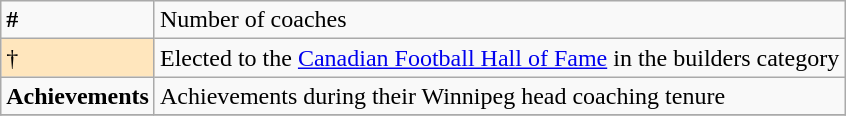<table class="wikitable">
<tr>
<td><strong>#</strong> </td>
<td>Number of coaches</td>
</tr>
<tr>
<td style="background-color:#FFE6BD">† </td>
<td>Elected to the <a href='#'>Canadian Football Hall of Fame</a> in the builders category</td>
</tr>
<tr>
<td><strong>Achievements</strong></td>
<td>Achievements during their Winnipeg head coaching tenure</td>
</tr>
<tr>
</tr>
</table>
